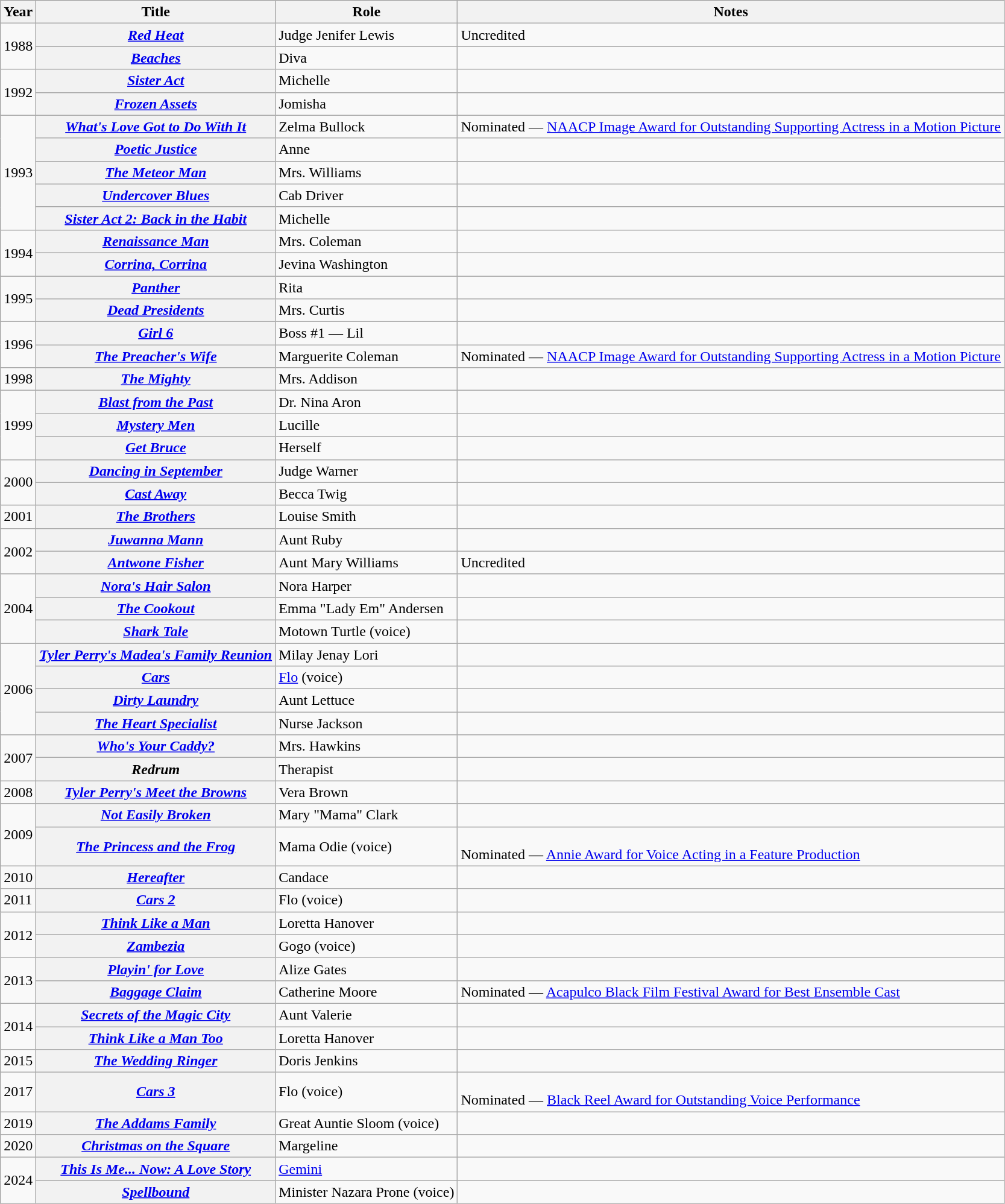<table class="wikitable plainrowheaders sortable">
<tr>
<th scope="col">Year</th>
<th scope="col">Title</th>
<th scope="col">Role</th>
<th scope="col" class="unsortable">Notes</th>
</tr>
<tr>
<td rowspan=2>1988</td>
<th scope="row"><em><a href='#'>Red Heat</a></em></th>
<td>Judge Jenifer Lewis</td>
<td>Uncredited</td>
</tr>
<tr>
<th scope="row"><em><a href='#'>Beaches</a></em></th>
<td>Diva</td>
<td></td>
</tr>
<tr>
<td rowspan=2>1992</td>
<th scope="row"><em><a href='#'>Sister Act</a></em></th>
<td>Michelle</td>
<td></td>
</tr>
<tr>
<th scope="row"><em><a href='#'>Frozen Assets</a></em></th>
<td>Jomisha</td>
<td></td>
</tr>
<tr>
<td rowspan=5>1993</td>
<th scope="row"><em><a href='#'>What's Love Got to Do With It</a></em></th>
<td>Zelma Bullock</td>
<td>Nominated — <a href='#'>NAACP Image Award for Outstanding Supporting Actress in a Motion Picture</a></td>
</tr>
<tr>
<th scope="row"><em><a href='#'>Poetic Justice</a></em></th>
<td>Anne</td>
<td></td>
</tr>
<tr>
<th scope="row"><em><a href='#'>The Meteor Man</a></em></th>
<td>Mrs. Williams</td>
<td></td>
</tr>
<tr>
<th scope="row"><em><a href='#'>Undercover Blues</a></em></th>
<td>Cab Driver</td>
<td></td>
</tr>
<tr>
<th scope="row"><em><a href='#'>Sister Act 2: Back in the Habit</a></em></th>
<td>Michelle</td>
<td></td>
</tr>
<tr>
<td rowspan=2>1994</td>
<th scope="row"><em><a href='#'>Renaissance Man</a></em></th>
<td>Mrs. Coleman</td>
<td></td>
</tr>
<tr>
<th scope="row"><em><a href='#'>Corrina, Corrina</a></em></th>
<td>Jevina Washington</td>
<td></td>
</tr>
<tr>
<td rowspan=2>1995</td>
<th scope="row"><em><a href='#'>Panther</a></em></th>
<td>Rita</td>
<td></td>
</tr>
<tr>
<th scope="row"><em><a href='#'>Dead Presidents</a></em></th>
<td>Mrs. Curtis</td>
<td></td>
</tr>
<tr>
<td rowspan=2>1996</td>
<th scope="row"><em><a href='#'>Girl 6</a></em></th>
<td>Boss #1 — Lil</td>
<td></td>
</tr>
<tr>
<th scope="row"><em><a href='#'>The Preacher's Wife</a></em></th>
<td>Marguerite Coleman</td>
<td>Nominated — <a href='#'>NAACP Image Award for Outstanding Supporting Actress in a Motion Picture</a></td>
</tr>
<tr>
<td>1998</td>
<th scope="row"><em><a href='#'>The Mighty</a></em></th>
<td>Mrs. Addison</td>
<td></td>
</tr>
<tr>
<td rowspan=3>1999</td>
<th scope="row"><em><a href='#'>Blast from the Past</a></em></th>
<td>Dr. Nina Aron</td>
<td></td>
</tr>
<tr>
<th scope="row"><em><a href='#'>Mystery Men</a></em></th>
<td>Lucille</td>
<td></td>
</tr>
<tr>
<th scope="row"><em><a href='#'>Get Bruce</a></em></th>
<td>Herself</td>
<td></td>
</tr>
<tr>
<td rowspan=2>2000</td>
<th scope="row"><em><a href='#'>Dancing in September</a></em></th>
<td>Judge Warner</td>
<td></td>
</tr>
<tr>
<th scope="row"><em><a href='#'>Cast Away</a></em></th>
<td>Becca Twig</td>
<td></td>
</tr>
<tr>
<td>2001</td>
<th scope="row"><em><a href='#'>The Brothers</a></em></th>
<td>Louise Smith</td>
<td></td>
</tr>
<tr>
<td rowspan=2>2002</td>
<th scope="row"><em><a href='#'>Juwanna Mann</a></em></th>
<td>Aunt Ruby</td>
<td></td>
</tr>
<tr>
<th scope="row"><em><a href='#'>Antwone Fisher</a></em></th>
<td>Aunt Mary Williams</td>
<td>Uncredited</td>
</tr>
<tr>
<td rowspan=3>2004</td>
<th scope="row"><em><a href='#'>Nora's Hair Salon</a></em></th>
<td>Nora Harper</td>
<td></td>
</tr>
<tr>
<th scope="row"><em><a href='#'>The Cookout</a></em></th>
<td>Emma "Lady Em" Andersen</td>
<td></td>
</tr>
<tr>
<th scope="row"><em><a href='#'>Shark Tale</a></em></th>
<td>Motown Turtle (voice)</td>
<td></td>
</tr>
<tr>
<td rowspan=4>2006</td>
<th scope="row"><em><a href='#'>Tyler Perry's Madea's Family Reunion</a></em></th>
<td>Milay Jenay Lori</td>
<td></td>
</tr>
<tr>
<th scope="row"><em><a href='#'>Cars</a></em></th>
<td><a href='#'>Flo</a> (voice)</td>
<td></td>
</tr>
<tr>
<th scope="row"><em><a href='#'>Dirty Laundry</a></em></th>
<td>Aunt Lettuce</td>
<td></td>
</tr>
<tr>
<th scope="row"><em><a href='#'>The Heart Specialist</a></em></th>
<td>Nurse Jackson</td>
<td></td>
</tr>
<tr>
<td rowspan=2>2007</td>
<th scope="row"><em><a href='#'>Who's Your Caddy?</a></em></th>
<td>Mrs. Hawkins</td>
<td></td>
</tr>
<tr>
<th scope="row"><em>Redrum</em></th>
<td>Therapist</td>
<td></td>
</tr>
<tr>
<td>2008</td>
<th scope="row"><em><a href='#'>Tyler Perry's Meet the Browns</a></em></th>
<td>Vera Brown</td>
<td></td>
</tr>
<tr>
<td rowspan=2>2009</td>
<th scope="row"><em><a href='#'>Not Easily Broken</a></em></th>
<td>Mary "Mama" Clark</td>
<td></td>
</tr>
<tr>
<th scope="row"><em><a href='#'>The Princess and the Frog</a></em></th>
<td>Mama Odie (voice)</td>
<td><br>Nominated — <a href='#'>Annie Award for Voice Acting in a Feature Production</a></td>
</tr>
<tr>
<td>2010</td>
<th scope="row"><em><a href='#'>Hereafter</a></em></th>
<td>Candace</td>
<td></td>
</tr>
<tr>
<td>2011</td>
<th scope="row"><em><a href='#'>Cars 2</a></em></th>
<td>Flo (voice)</td>
<td></td>
</tr>
<tr>
<td rowspan=2>2012</td>
<th scope="row"><em><a href='#'>Think Like a Man</a></em></th>
<td>Loretta Hanover</td>
<td></td>
</tr>
<tr>
<th scope="row"><em><a href='#'>Zambezia</a></em></th>
<td>Gogo (voice)</td>
<td></td>
</tr>
<tr>
<td rowspan=2>2013</td>
<th scope="row"><em><a href='#'>Playin' for Love</a></em></th>
<td>Alize Gates</td>
<td></td>
</tr>
<tr>
<th scope="row"><em><a href='#'>Baggage Claim</a></em></th>
<td>Catherine Moore</td>
<td>Nominated — <a href='#'>Acapulco Black Film Festival Award for Best Ensemble Cast</a></td>
</tr>
<tr>
<td rowspan=2>2014</td>
<th scope="row"><em><a href='#'>Secrets of the Magic City</a></em></th>
<td>Aunt Valerie</td>
<td></td>
</tr>
<tr>
<th scope="row"><em><a href='#'>Think Like a Man Too</a></em></th>
<td>Loretta Hanover</td>
<td></td>
</tr>
<tr>
<td>2015</td>
<th scope="row"><em><a href='#'>The Wedding Ringer</a></em></th>
<td>Doris Jenkins</td>
<td></td>
</tr>
<tr>
<td>2017</td>
<th scope="row"><em><a href='#'>Cars 3</a></em></th>
<td>Flo (voice)</td>
<td><br>Nominated — <a href='#'>Black Reel Award for Outstanding Voice Performance</a></td>
</tr>
<tr>
<td>2019</td>
<th scope="row"><em><a href='#'>The Addams Family</a></em></th>
<td>Great Auntie Sloom (voice)</td>
<td></td>
</tr>
<tr>
<td>2020</td>
<th scope="row"><em><a href='#'>Christmas on the Square</a></em></th>
<td>Margeline</td>
<td></td>
</tr>
<tr>
<td rowspan=3>2024</td>
<th scope="row"><em><a href='#'>This Is Me... Now: A Love Story</a></em></th>
<td><a href='#'>Gemini</a></td>
<td></td>
</tr>
<tr>
<th scope="row"><em><a href='#'>Spellbound</a></em></th>
<td>Minister Nazara Prone (voice)</td>
<td></td>
</tr>
</table>
